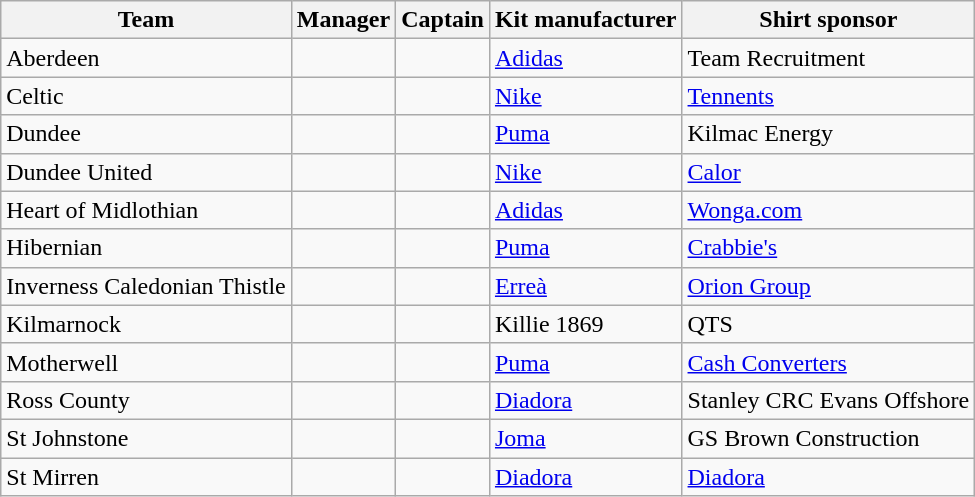<table class="wikitable sortable">
<tr>
<th>Team</th>
<th>Manager</th>
<th>Captain</th>
<th>Kit manufacturer</th>
<th>Shirt sponsor</th>
</tr>
<tr>
<td>Aberdeen</td>
<td></td>
<td></td>
<td><a href='#'>Adidas</a></td>
<td>Team Recruitment</td>
</tr>
<tr>
<td>Celtic</td>
<td></td>
<td></td>
<td><a href='#'>Nike</a></td>
<td><a href='#'>Tennents</a></td>
</tr>
<tr>
<td>Dundee</td>
<td></td>
<td></td>
<td><a href='#'>Puma</a></td>
<td>Kilmac Energy</td>
</tr>
<tr>
<td>Dundee United</td>
<td></td>
<td></td>
<td><a href='#'>Nike</a></td>
<td><a href='#'>Calor</a></td>
</tr>
<tr>
<td>Heart of Midlothian</td>
<td></td>
<td></td>
<td><a href='#'>Adidas</a></td>
<td><a href='#'>Wonga.com</a></td>
</tr>
<tr>
<td>Hibernian</td>
<td></td>
<td></td>
<td><a href='#'>Puma</a></td>
<td><a href='#'>Crabbie's</a></td>
</tr>
<tr>
<td>Inverness Caledonian Thistle</td>
<td></td>
<td></td>
<td><a href='#'>Erreà</a></td>
<td><a href='#'>Orion Group</a></td>
</tr>
<tr>
<td>Kilmarnock</td>
<td></td>
<td></td>
<td>Killie 1869</td>
<td>QTS</td>
</tr>
<tr>
<td>Motherwell</td>
<td></td>
<td></td>
<td><a href='#'>Puma</a></td>
<td><a href='#'>Cash Converters</a></td>
</tr>
<tr>
<td>Ross County</td>
<td></td>
<td></td>
<td><a href='#'>Diadora</a></td>
<td>Stanley CRC Evans Offshore</td>
</tr>
<tr>
<td>St Johnstone</td>
<td></td>
<td></td>
<td><a href='#'>Joma</a></td>
<td>GS Brown Construction</td>
</tr>
<tr>
<td>St Mirren</td>
<td></td>
<td></td>
<td><a href='#'>Diadora</a></td>
<td><a href='#'>Diadora</a></td>
</tr>
</table>
